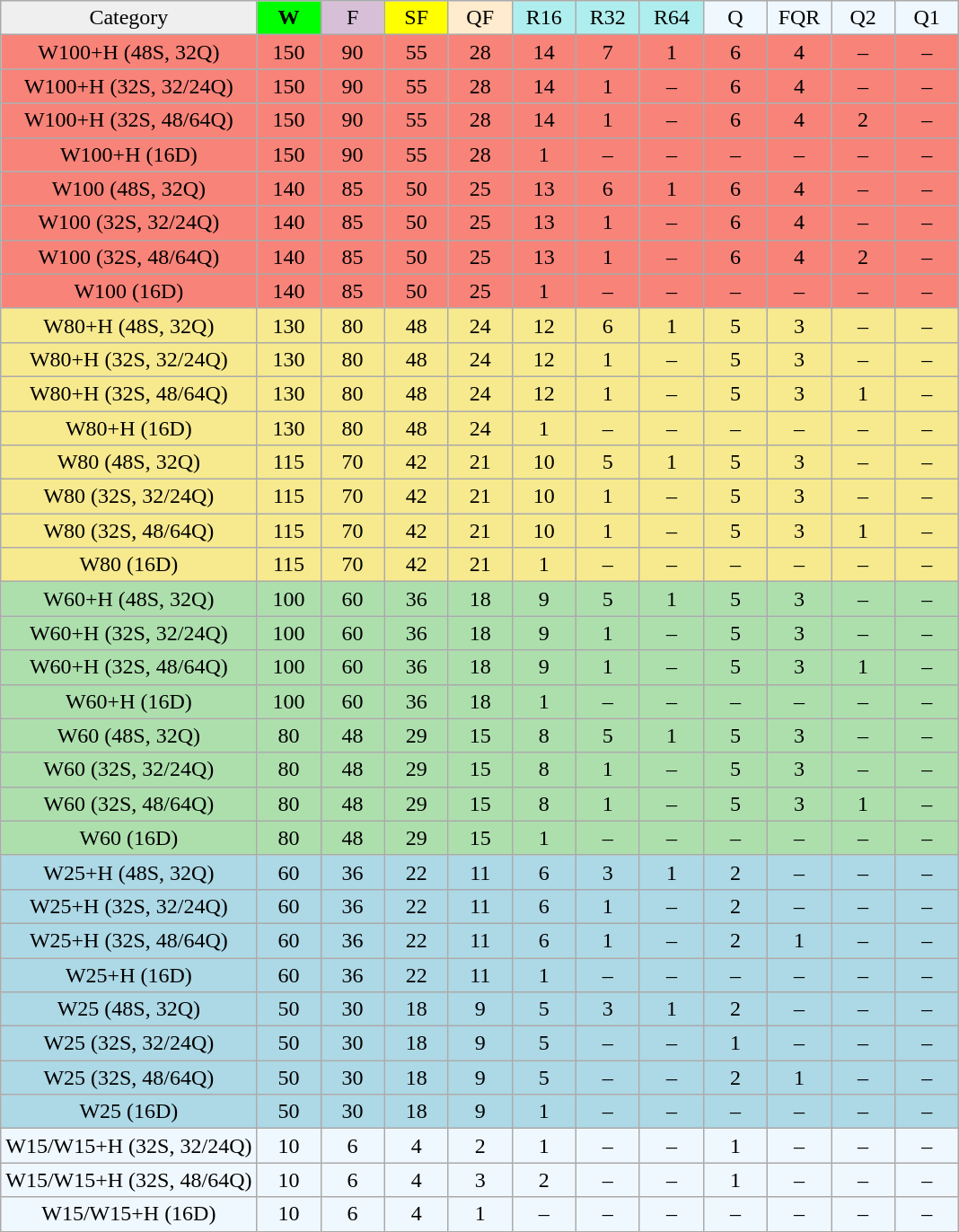<table class="wikitable" style="font-size:100%">
<tr align=center>
<td style="background:#efefef;">Category</td>
<td style="width:40px; background:lime;"><strong>W</strong></td>
<td style="width:40px; background:thistle;">F</td>
<td style="width:40px; background:#ff0;">SF</td>
<td style="width:40px; background:#ffebcd;">QF</td>
<td style="width:40px; background:#afeeee;">R16</td>
<td style="width:40px; background:#afeeee;">R32</td>
<td style="width:40px; background:#afeeee;">R64</td>
<td style="width:40px; background:#f0f8ff;">Q</td>
<td style="width:40px; background:#f0f8ff;">FQR</td>
<td style="width:40px; background:#f0f8ff;">Q2</td>
<td style="width:40px; background:#f0f8ff;">Q1</td>
</tr>
<tr style="text-align:center; background:#f88379;">
<td>W100+H (48S, 32Q)</td>
<td>150</td>
<td>90</td>
<td>55</td>
<td>28</td>
<td>14</td>
<td>7</td>
<td>1</td>
<td>6</td>
<td>4</td>
<td>–</td>
<td>–</td>
</tr>
<tr style="text-align:center; background:#f88379;">
<td>W100+H (32S, 32/24Q)</td>
<td>150</td>
<td>90</td>
<td>55</td>
<td>28</td>
<td>14</td>
<td>1</td>
<td>–</td>
<td>6</td>
<td>4</td>
<td>–</td>
<td>–</td>
</tr>
<tr style="text-align:center; background:#f88379;">
<td>W100+H (32S, 48/64Q)</td>
<td>150</td>
<td>90</td>
<td>55</td>
<td>28</td>
<td>14</td>
<td>1</td>
<td>–</td>
<td>6</td>
<td>4</td>
<td>2</td>
<td>–</td>
</tr>
<tr style="text-align:center; background:#f88379;">
<td>W100+H (16D)</td>
<td>150</td>
<td>90</td>
<td>55</td>
<td>28</td>
<td>1</td>
<td>–</td>
<td>–</td>
<td>–</td>
<td>–</td>
<td>–</td>
<td>–</td>
</tr>
<tr style="text-align:center; background:#f88379;">
<td>W100 (48S, 32Q)</td>
<td>140</td>
<td>85</td>
<td>50</td>
<td>25</td>
<td>13</td>
<td>6</td>
<td>1</td>
<td>6</td>
<td>4</td>
<td>–</td>
<td>–</td>
</tr>
<tr style="text-align:center; background:#f88379;">
<td>W100 (32S, 32/24Q)</td>
<td>140</td>
<td>85</td>
<td>50</td>
<td>25</td>
<td>13</td>
<td>1</td>
<td>–</td>
<td>6</td>
<td>4</td>
<td>–</td>
<td>–</td>
</tr>
<tr style="text-align:center; background:#f88379;">
<td>W100 (32S, 48/64Q)</td>
<td>140</td>
<td>85</td>
<td>50</td>
<td>25</td>
<td>13</td>
<td>1</td>
<td>–</td>
<td>6</td>
<td>4</td>
<td>2</td>
<td>–</td>
</tr>
<tr style="text-align:center; background:#f88379;">
<td>W100 (16D)</td>
<td>140</td>
<td>85</td>
<td>50</td>
<td>25</td>
<td>1</td>
<td>–</td>
<td>–</td>
<td>–</td>
<td>–</td>
<td>–</td>
<td>–</td>
</tr>
<tr style="text-align:center; background:#f7e98e;">
<td>W80+H (48S, 32Q)</td>
<td>130</td>
<td>80</td>
<td>48</td>
<td>24</td>
<td>12</td>
<td>6</td>
<td>1</td>
<td>5</td>
<td>3</td>
<td>–</td>
<td>–</td>
</tr>
<tr style="text-align:center; background:#f7e98e;">
<td>W80+H (32S, 32/24Q)</td>
<td>130</td>
<td>80</td>
<td>48</td>
<td>24</td>
<td>12</td>
<td>1</td>
<td>–</td>
<td>5</td>
<td>3</td>
<td>–</td>
<td>–</td>
</tr>
<tr style="text-align:center; background:#f7e98e;">
<td>W80+H (32S, 48/64Q)</td>
<td>130</td>
<td>80</td>
<td>48</td>
<td>24</td>
<td>12</td>
<td>1</td>
<td>–</td>
<td>5</td>
<td>3</td>
<td>1</td>
<td>–</td>
</tr>
<tr style="text-align:center; background:#f7e98e;">
<td>W80+H (16D)</td>
<td>130</td>
<td>80</td>
<td>48</td>
<td>24</td>
<td>1</td>
<td>–</td>
<td>–</td>
<td>–</td>
<td>–</td>
<td>–</td>
<td>–</td>
</tr>
<tr style="text-align:center; background:#f7e98e;">
<td>W80 (48S, 32Q)</td>
<td>115</td>
<td>70</td>
<td>42</td>
<td>21</td>
<td>10</td>
<td>5</td>
<td>1</td>
<td>5</td>
<td>3</td>
<td>–</td>
<td>–</td>
</tr>
<tr style="text-align:center; background:#f7e98e;">
<td>W80 (32S, 32/24Q)</td>
<td>115</td>
<td>70</td>
<td>42</td>
<td>21</td>
<td>10</td>
<td>1</td>
<td>–</td>
<td>5</td>
<td>3</td>
<td>–</td>
<td>–</td>
</tr>
<tr style="text-align:center; background:#f7e98e;">
<td>W80 (32S, 48/64Q)</td>
<td>115</td>
<td>70</td>
<td>42</td>
<td>21</td>
<td>10</td>
<td>1</td>
<td>–</td>
<td>5</td>
<td>3</td>
<td>1</td>
<td>–</td>
</tr>
<tr style="text-align:center; background:#f7e98e;">
<td>W80 (16D)</td>
<td>115</td>
<td>70</td>
<td>42</td>
<td>21</td>
<td>1</td>
<td>–</td>
<td>–</td>
<td>–</td>
<td>–</td>
<td>–</td>
<td>–</td>
</tr>
<tr style="text-align:center; background:#addfad;">
<td>W60+H (48S, 32Q)</td>
<td>100</td>
<td>60</td>
<td>36</td>
<td>18</td>
<td>9</td>
<td>5</td>
<td>1</td>
<td>5</td>
<td>3</td>
<td>–</td>
<td>–</td>
</tr>
<tr style="text-align:center; background:#addfad;">
<td>W60+H (32S, 32/24Q)</td>
<td>100</td>
<td>60</td>
<td>36</td>
<td>18</td>
<td>9</td>
<td>1</td>
<td>–</td>
<td>5</td>
<td>3</td>
<td>–</td>
<td>–</td>
</tr>
<tr style="text-align:center; background:#addfad;">
<td>W60+H (32S, 48/64Q)</td>
<td>100</td>
<td>60</td>
<td>36</td>
<td>18</td>
<td>9</td>
<td>1</td>
<td>–</td>
<td>5</td>
<td>3</td>
<td>1</td>
<td>–</td>
</tr>
<tr style="text-align:center; background:#addfad;">
<td>W60+H (16D)</td>
<td>100</td>
<td>60</td>
<td>36</td>
<td>18</td>
<td>1</td>
<td>–</td>
<td>–</td>
<td>–</td>
<td>–</td>
<td>–</td>
<td>–</td>
</tr>
<tr style="text-align:center; background:#addfad;">
<td>W60 (48S, 32Q)</td>
<td>80</td>
<td>48</td>
<td>29</td>
<td>15</td>
<td>8</td>
<td>5</td>
<td>1</td>
<td>5</td>
<td>3</td>
<td>–</td>
<td>–</td>
</tr>
<tr style="text-align:center; background:#addfad;">
<td>W60 (32S, 32/24Q)</td>
<td>80</td>
<td>48</td>
<td>29</td>
<td>15</td>
<td>8</td>
<td>1</td>
<td>–</td>
<td>5</td>
<td>3</td>
<td>–</td>
<td>–</td>
</tr>
<tr style="text-align:center; background:#addfad;">
<td>W60 (32S, 48/64Q)</td>
<td>80</td>
<td>48</td>
<td>29</td>
<td>15</td>
<td>8</td>
<td>1</td>
<td>–</td>
<td>5</td>
<td>3</td>
<td>1</td>
<td>–</td>
</tr>
<tr style="text-align:center; background:#addfad;">
<td>W60 (16D)</td>
<td>80</td>
<td>48</td>
<td>29</td>
<td>15</td>
<td>1</td>
<td>–</td>
<td>–</td>
<td>–</td>
<td>–</td>
<td>–</td>
<td>–</td>
</tr>
<tr style="text-align:center; background:lightblue;">
<td>W25+H (48S, 32Q)</td>
<td>60</td>
<td>36</td>
<td>22</td>
<td>11</td>
<td>6</td>
<td>3</td>
<td>1</td>
<td>2</td>
<td>–</td>
<td>–</td>
<td>–</td>
</tr>
<tr style="text-align:center; background:lightblue;">
<td>W25+H (32S, 32/24Q)</td>
<td>60</td>
<td>36</td>
<td>22</td>
<td>11</td>
<td>6</td>
<td>1</td>
<td>–</td>
<td>2</td>
<td>–</td>
<td>–</td>
<td>–</td>
</tr>
<tr style="text-align:center; background:lightblue;">
<td>W25+H (32S, 48/64Q)</td>
<td>60</td>
<td>36</td>
<td>22</td>
<td>11</td>
<td>6</td>
<td>1</td>
<td>–</td>
<td>2</td>
<td>1</td>
<td>–</td>
<td>–</td>
</tr>
<tr style="text-align:center; background:lightblue;">
<td>W25+H (16D)</td>
<td>60</td>
<td>36</td>
<td>22</td>
<td>11</td>
<td>1</td>
<td>–</td>
<td>–</td>
<td>–</td>
<td>–</td>
<td>–</td>
<td>–</td>
</tr>
<tr style="text-align:center; background:lightblue;">
<td>W25 (48S, 32Q)</td>
<td>50</td>
<td>30</td>
<td>18</td>
<td>9</td>
<td>5</td>
<td>3</td>
<td>1</td>
<td>2</td>
<td>–</td>
<td>–</td>
<td>–</td>
</tr>
<tr style="text-align:center; background:lightblue;">
<td>W25 (32S, 32/24Q)</td>
<td>50</td>
<td>30</td>
<td>18</td>
<td>9</td>
<td>5</td>
<td>–</td>
<td>–</td>
<td>1</td>
<td>–</td>
<td>–</td>
<td>–</td>
</tr>
<tr style="text-align:center; background:lightblue;">
<td>W25 (32S, 48/64Q)</td>
<td>50</td>
<td>30</td>
<td>18</td>
<td>9</td>
<td>5</td>
<td>–</td>
<td>–</td>
<td>2</td>
<td>1</td>
<td>–</td>
<td>–</td>
</tr>
<tr style="text-align:center; background:lightblue;">
<td>W25 (16D)</td>
<td>50</td>
<td>30</td>
<td>18</td>
<td>9</td>
<td>1</td>
<td>–</td>
<td>–</td>
<td>–</td>
<td>–</td>
<td>–</td>
<td>–</td>
</tr>
<tr style="text-align:center; background:#f0f8ff;">
<td>W15/W15+H (32S, 32/24Q)</td>
<td>10</td>
<td>6</td>
<td>4</td>
<td>2</td>
<td>1</td>
<td>–</td>
<td>–</td>
<td>1</td>
<td>–</td>
<td>–</td>
<td>–</td>
</tr>
<tr style="text-align:center; background:#f0f8ff;">
<td>W15/W15+H (32S, 48/64Q)</td>
<td>10</td>
<td>6</td>
<td>4</td>
<td>3</td>
<td>2</td>
<td>–</td>
<td>–</td>
<td>1</td>
<td>–</td>
<td>–</td>
<td>–</td>
</tr>
<tr style="text-align:center; background:#f0f8ff;">
<td>W15/W15+H (16D)</td>
<td>10</td>
<td>6</td>
<td>4</td>
<td>1</td>
<td>–</td>
<td>–</td>
<td>–</td>
<td>–</td>
<td>–</td>
<td>–</td>
<td>–</td>
</tr>
</table>
